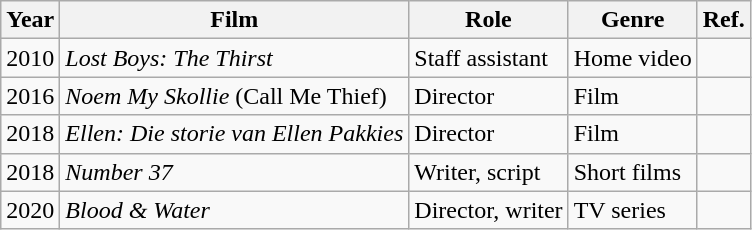<table class="wikitable">
<tr>
<th>Year</th>
<th>Film</th>
<th>Role</th>
<th>Genre</th>
<th>Ref.</th>
</tr>
<tr .>
<td>2010</td>
<td><em>Lost Boys: The Thirst</em></td>
<td>Staff assistant</td>
<td>Home video</td>
<td></td>
</tr>
<tr .>
<td>2016</td>
<td><em>Noem My Skollie</em> (Call Me Thief)</td>
<td>Director</td>
<td>Film</td>
<td></td>
</tr>
<tr .>
<td>2018</td>
<td><em>Ellen: Die storie van Ellen Pakkies</em></td>
<td>Director</td>
<td>Film</td>
<td></td>
</tr>
<tr .>
<td>2018</td>
<td><em>Number 37</em></td>
<td>Writer, script</td>
<td>Short films</td>
<td></td>
</tr>
<tr .>
<td>2020</td>
<td><em>Blood & Water</em></td>
<td>Director, writer</td>
<td>TV series</td>
<td></td>
</tr>
</table>
